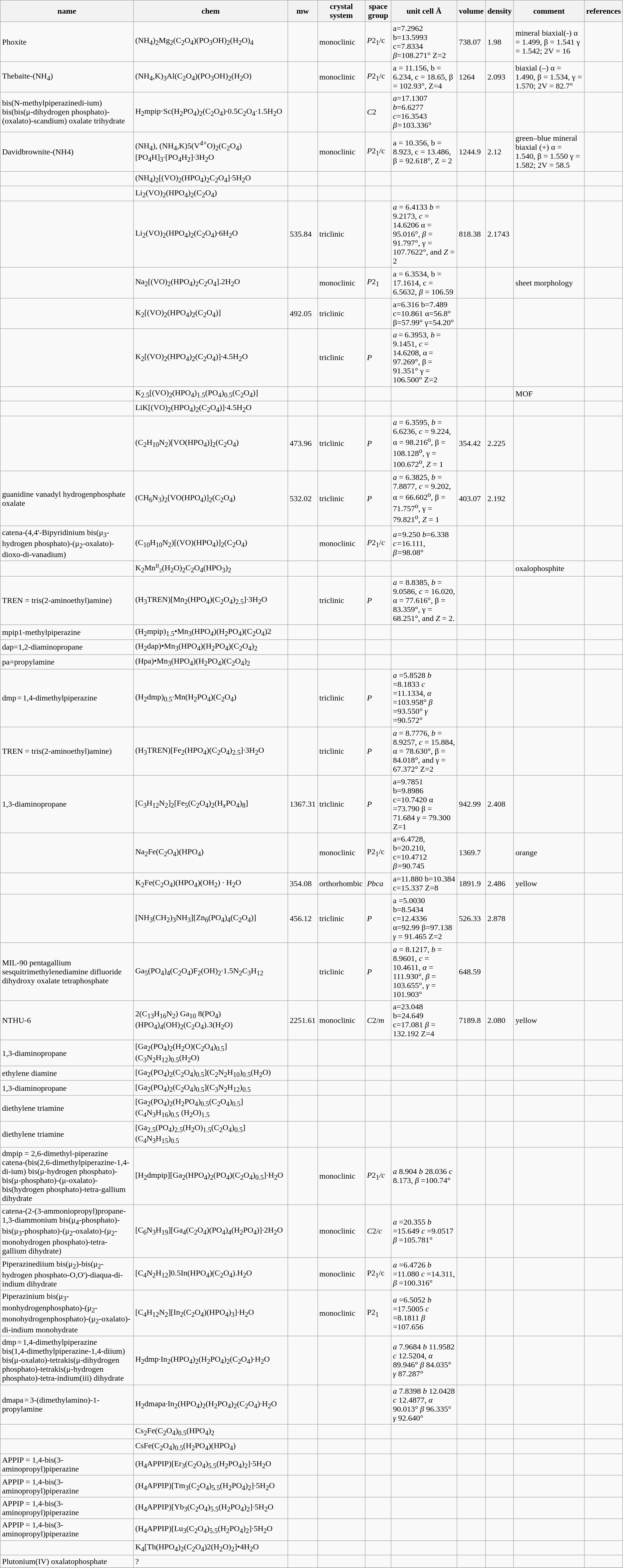<table class="wikitable">
<tr>
<th>name</th>
<th>chem</th>
<th>mw</th>
<th>crystal system</th>
<th>space group</th>
<th>unit cell Å</th>
<th>volume</th>
<th>density</th>
<th>comment</th>
<th>references</th>
</tr>
<tr>
<td>Phoxite</td>
<td>(NH<sub>4</sub>)<sub>2</sub>Mg<sub>2</sub>(C<sub>2</sub>O<sub>4</sub>)(PO<sub>3</sub>OH)<sub>2</sub>(H<sub>2</sub>O)<sub>4</sub></td>
<td></td>
<td>monoclinic</td>
<td><em>P</em>2<sub>1</sub>/c</td>
<td>a=7.2962 b=13.5993 c=7.8334  <em>β</em>=108.271° Z=2</td>
<td>738.07</td>
<td>1.98</td>
<td>mineral biaxial(-)  α = 1.499, β = 1.541  γ = 1.542; 2V = 16</td>
<td></td>
</tr>
<tr>
<td>Thebaite-(NH<sub>4</sub>)</td>
<td>(NH<sub>4</sub>,K)<sub>3</sub>Al(C<sub>2</sub>O<sub>4</sub>)(PO<sub>3</sub>OH)<sub>2</sub>(H<sub>2</sub>O)</td>
<td></td>
<td>monoclinic</td>
<td><em>P</em>2<sub>1</sub>/c</td>
<td>a = 11.156, b = 6.234, c = 18.65, β = 102.93°, Z=4</td>
<td>1264</td>
<td>2.093</td>
<td>biaxial (–) α = 1.490, β = 1.534, γ = 1.570; 2V = 82.7°</td>
<td></td>
</tr>
<tr>
<td>bis(N-methylpiperazinedi-ium) bis(bis(μ-dihydrogen phosphato)-(oxalato)-scandium) oxalate trihydrate</td>
<td>H<sub>2</sub>mpip⋅Sc(H<sub>2</sub>PO<sub>4</sub>)<sub>2</sub>(C<sub>2</sub>O<sub>4</sub>)·0.5C<sub>2</sub>O<sub>4</sub>·1.5H<sub>2</sub>O</td>
<td></td>
<td></td>
<td><em>C</em>2</td>
<td><em>a</em>=17.1307 <em>b</em>=6.6277 <em>c</em>=16.3543 <em>β=</em>103.336°</td>
<td></td>
<td></td>
<td></td>
<td></td>
</tr>
<tr>
<td>Davidbrownite-(NH4)</td>
<td>(NH<sub>4</sub>), (NH<sub>4</sub>,K)5(V<sup>4+</sup>O)<sub>2</sub>(C<sub>2</sub>O<sub>4</sub>)[PO<sub>4</sub>H]<sub>3</sub>·[PO<sub>4</sub>H<sub>2</sub>]·3H<sub>2</sub>O</td>
<td></td>
<td>monoclinic</td>
<td><em>P</em>2<sub>1</sub>/c</td>
<td>a = 10.356, b = 8.923, c = 13.486, β = 92.618°, Z = 2</td>
<td>1244.9</td>
<td>2.12</td>
<td>green–blue mineral biaxial (+)  α = 1.540, β = 1.550  γ = 1.582; 2V = 58.5</td>
<td></td>
</tr>
<tr>
<td></td>
<td>(NH<sub>4</sub>)<sub>2</sub>[(VO)<sub>2</sub>(HPO<sub>4</sub>)<sub>2</sub>C<sub>2</sub>O<sub>4</sub>]·5H<sub>2</sub>O</td>
<td></td>
<td></td>
<td></td>
<td></td>
<td></td>
<td></td>
<td></td>
<td></td>
</tr>
<tr>
<td></td>
<td>Li<sub>2</sub>(VO)<sub>2</sub>(HPO<sub>4</sub>)<sub>2</sub>(C<sub>2</sub>O<sub>4</sub>)</td>
<td></td>
<td></td>
<td></td>
<td></td>
<td></td>
<td></td>
<td></td>
<td></td>
</tr>
<tr>
<td></td>
<td>Li<sub>2</sub>(VO)<sub>2</sub>(HPO<sub>4</sub>)<sub>2</sub>(C<sub>2</sub>O<sub>4</sub>)·6H<sub>2</sub>O</td>
<td>535.84</td>
<td>triclinic</td>
<td></td>
<td><em>a</em> = 6.4133  <em>b</em> = 9.2173, <em>c</em> = 14.6206 α = 95.016°, <em>β</em> = 91.797°, γ = 107.7622°, and <em>Z</em> = 2</td>
<td>818.38</td>
<td>2.1743</td>
<td></td>
<td></td>
</tr>
<tr>
<td></td>
<td>Na<sub>2</sub>[(VO)<sub>2</sub>(HPO<sub>4</sub>)<sub>2</sub>C<sub>2</sub>O<sub>4</sub>].2H<sub>2</sub>O</td>
<td></td>
<td>monoclinic</td>
<td><em>P</em>2<sub>1</sub></td>
<td>a = 6.3534, b = 17.1614, c = 6.5632, <em>β</em> = 106.59</td>
<td></td>
<td></td>
<td>sheet morphology</td>
<td></td>
</tr>
<tr>
<td></td>
<td>K<sub>2</sub>[(VO)<sub>2</sub>(HPO<sub>4</sub>)<sub>2</sub>(C<sub>2</sub>O<sub>4</sub>)]</td>
<td>492.05</td>
<td>triclinic</td>
<td></td>
<td>a=6.316 b=7.489 c=10.861 α=56.8° β=57.99° γ=54.20°</td>
<td></td>
<td></td>
<td></td>
<td></td>
</tr>
<tr>
<td></td>
<td>K<sub>2</sub>[(VO)<sub>2</sub>(HPO<sub>4</sub>)<sub>2</sub>(C<sub>2</sub>O<sub>4</sub>)]·4.5H<sub>2</sub>O</td>
<td></td>
<td>triclinic</td>
<td><em>P</em></td>
<td><em>a</em> = 6.3953, <em>b</em> = 9.1451, <em>c</em> = 14.6208, α = 97.269°, β = 91.351° γ = 106.500° Z=2</td>
<td></td>
<td></td>
<td></td>
<td></td>
</tr>
<tr>
<td></td>
<td>K<sub>2.5</sub>[(VO)<sub>2</sub>(HPO<sub>4</sub>)<sub>1.5</sub>(PO<sub>4</sub>)<sub>0.5</sub>(C<sub>2</sub>O<sub>4</sub>)]</td>
<td></td>
<td></td>
<td></td>
<td></td>
<td></td>
<td></td>
<td>MOF</td>
<td></td>
</tr>
<tr>
<td></td>
<td>LiK[(VO)<sub>2</sub>(HPO<sub>4</sub>)<sub>2</sub>(C<sub>2</sub>O<sub>4</sub>)]·4.5H<sub>2</sub>O</td>
<td></td>
<td></td>
<td></td>
<td></td>
<td></td>
<td></td>
<td></td>
<td></td>
</tr>
<tr>
<td></td>
<td>(C<sub>2</sub>H<sub>10</sub>N<sub>2</sub>)[VO(HPO<sub>4</sub>)]<sub>2</sub>(C<sub>2</sub>O<sub>4</sub>)</td>
<td>473.96</td>
<td>triclinic</td>
<td><em>P</em></td>
<td><em>a</em> = 6.3595, <em>b</em> = 6.6236, <em>c</em> = 9.224, α = 98.216<sup>o</sup>, β = 108.128<sup>o</sup>, γ = 100.672<sup>o</sup>, <em>Z</em> = 1</td>
<td>354.42</td>
<td>2.225</td>
<td></td>
<td></td>
</tr>
<tr>
<td>guanidine vanadyl hydrogenphosphate oxalate</td>
<td>(CH<sub>6</sub>N<sub>3</sub>)<sub>2</sub>[VO(HPO<sub>4</sub>)]<sub>2</sub>(C<sub>2</sub>O<sub>4</sub>)</td>
<td>532.02</td>
<td>triclinic</td>
<td><em>P</em></td>
<td><em>a</em> = 6.3825, <em>b</em> = 7.8877, <em>c</em> = 9.202, α = 66.602<sup>o</sup>, β = 71.757<sup>o</sup>, γ = 79.821<sup>o</sup>, <em>Z</em> = 1</td>
<td>403.07</td>
<td>2.192</td>
<td></td>
<td></td>
</tr>
<tr>
<td>catena-(4,4'-Bipyridinium bis(μ<sub>3</sub>-hydrogen phosphato)-(μ<sub>2</sub>-oxalato)-dioxo-di-vanadium)</td>
<td>(C<sub>10</sub>H<sub>10</sub>N<sub>2</sub>)[(VO)(HPO<sub>4</sub>)]<sub>2</sub>(C<sub>2</sub>O<sub>4</sub>)</td>
<td></td>
<td>monoclinic</td>
<td><em>P</em>2<sub>1</sub>/<em>c</em></td>
<td><em>a=</em>9.250 <em>b</em>=6.338 <em>c=</em>16.111, <em>β=</em>98.08°</td>
<td></td>
<td></td>
<td></td>
<td></td>
</tr>
<tr>
<td></td>
<td>K<sub>2</sub>Mn<small><sup>II</sup><sub>2</sub></small>(H<sub>2</sub>O)<sub>2</sub>C<sub>2</sub>O<sub>4</sub>(HPO<sub>3</sub>)<sub>2</sub></td>
<td></td>
<td></td>
<td></td>
<td></td>
<td></td>
<td></td>
<td>oxalophosphite</td>
<td></td>
</tr>
<tr>
<td>TREN = tris(2-aminoethyl)amine)</td>
<td>(H<sub>3</sub>TREN)[Mn<sub>2</sub>(HPO<sub>4</sub>)(C<sub>2</sub>O<sub>4</sub>)<sub>2.5</sub>]·3H<sub>2</sub>O</td>
<td></td>
<td>triclinic</td>
<td><em>P</em></td>
<td><em>a</em> = 8.8385, <em>b</em> = 9.0586, <em>c</em> = 16.020, α = 77.616°, β = 83.359°, γ = 68.251°, and <em>Z</em> = 2.</td>
<td></td>
<td></td>
<td></td>
<td></td>
</tr>
<tr>
<td>mpip1-methylpiperazine</td>
<td>(H<sub>2</sub>mpip)<sub>1.5</sub>•Mn<sub>3</sub>(HPO<sub>4</sub>)(H<sub>2</sub>PO<sub>4</sub>)(C<sub>2</sub>O<sub>4</sub>)2</td>
<td></td>
<td></td>
<td></td>
<td></td>
<td></td>
<td></td>
<td></td>
<td></td>
</tr>
<tr>
<td>dap=1,2-diaminopropane</td>
<td>(H<sub>2</sub>dap)•Mn<sub>3</sub>(HPO<sub>4</sub>)(H<sub>2</sub>PO<sub>4</sub>)(C<sub>2</sub>O<sub>4</sub>)<sub>2</sub></td>
<td></td>
<td></td>
<td></td>
<td></td>
<td></td>
<td></td>
<td></td>
<td></td>
</tr>
<tr>
<td>pa=propylamine</td>
<td>(Hpa)•Mn<sub>3</sub>(HPO<sub>4</sub>)(H<sub>2</sub>PO<sub>4</sub>)(C<sub>2</sub>O<sub>4</sub>)<sub>2</sub></td>
<td></td>
<td></td>
<td></td>
<td></td>
<td></td>
<td></td>
<td></td>
<td></td>
</tr>
<tr>
<td>dmp = 1,4-dimethylpiperazine</td>
<td>(H<sub>2</sub>dmp)<sub>0.5</sub>·Mn(H<sub>2</sub>PO<sub>4</sub>)(C<sub>2</sub>O<sub>4</sub>)</td>
<td></td>
<td>triclinic</td>
<td><em>P</em></td>
<td><em>a</em> =5.8528 <em>b</em> =8.1833 <em>c</em> =11.1334, <em>α</em> =103.958° <em>β</em> =93.550° <em>γ</em> =90.572°</td>
<td></td>
<td></td>
<td></td>
<td></td>
</tr>
<tr>
<td>TREN = tris(2-aminoethyl)amine)</td>
<td>(H<sub>3</sub>TREN)[Fe<sub>2</sub>(HPO<sub>4</sub>)(C<sub>2</sub>O<sub>4</sub>)<sub>2.5</sub>]·3H<sub>2</sub>O</td>
<td></td>
<td>triclinic</td>
<td><em>P</em></td>
<td><em>a</em> = 8.7776, <em>b</em> = 8.9257, <em>c</em> = 15.884, α = 78.630°, β = 84.018°, and γ = 67.372° Z=2</td>
<td></td>
<td></td>
<td></td>
<td></td>
</tr>
<tr>
<td>1,3-diaminopropane</td>
<td>[C<sub>3</sub>H<sub>12</sub>N<sub>2</sub>]<sub>2</sub>[Fe<sub>5</sub>(C<sub>2</sub>O<sub>4</sub>)<sub>2</sub>(H<sub><em>x</em></sub>PO<sub>4</sub>)<sub>8</sub>]</td>
<td>1367.31</td>
<td>triclinic</td>
<td><em>P</em></td>
<td>a=9.7851 b=9.8986 c=10.7420 α =73.790 β = 71.684    <em>γ</em> = 79.300 Z=1</td>
<td>942.99</td>
<td>2.408</td>
<td></td>
<td></td>
</tr>
<tr>
<td></td>
<td>Na<sub>2</sub>Fe(C<sub>2</sub>O<sub>4</sub>)(HPO<sub>4</sub>)</td>
<td></td>
<td>monoclinic</td>
<td>P2<sub>1</sub>/c</td>
<td>a=6.4728, b=20.210, c=10.4712 <em>β=</em>90.745</td>
<td>1369.7</td>
<td></td>
<td>orange</td>
<td></td>
</tr>
<tr>
<td></td>
<td>K<sub>2</sub>Fe(C<sub>2</sub>O<sub>4</sub>)(HPO<sub>4</sub>)(OH<sub>2</sub>) · H<sub>2</sub>O</td>
<td>354.08</td>
<td>orthorhombic</td>
<td><em>Pbca</em></td>
<td>a=11.880 b=10.384 c=15.337 Z=8</td>
<td>1891.9</td>
<td>2.486</td>
<td>yellow</td>
<td></td>
</tr>
<tr>
<td></td>
<td>[NH<sub>3</sub>(CH<sub>2</sub>)<sub>3</sub>NH<sub>3</sub>][Zn<sub>6</sub>(PO<sub>4</sub>)<sub>4</sub>(C<sub>2</sub>O<sub>4</sub>)]</td>
<td>456.12</td>
<td>triclinic</td>
<td><em>P</em></td>
<td>a =5.0030 b=8.5434 c=12.4336  α=92.99 β=97.138 <em>γ</em> = 91.465  Z=2</td>
<td>526.33</td>
<td>2.878</td>
<td></td>
<td></td>
</tr>
<tr>
<td>MIL-90 pentagallium sesquitrimethylenediamine difluoride dihydroxy oxalate tetraphosphate</td>
<td>Ga<sub>5</sub>(PO<sub>4</sub>)<sub>4</sub>(C<sub>2</sub>O<sub>4</sub>)F<sub>2</sub>(OH)<sub>2</sub>·1.5N<sub>2</sub>C<sub>3</sub>H<sub>12</sub></td>
<td></td>
<td>triclinic</td>
<td><em>P</em></td>
<td><em>a</em> = 8.1217, <em>b</em> = 8.9601, <em>c</em> = 10.4611, <em>α</em> = 111.930°, <em>β</em> = 103.655°, <em>γ</em> = 101.903°</td>
<td>648.59</td>
<td></td>
<td></td>
<td></td>
</tr>
<tr>
<td>NTHU-6</td>
<td>2(C<sub>13</sub>H<sub>16</sub>N<sub>2</sub>) Ga<sub>10</sub> 8(PO<sub>4</sub>)(HPO<sub>4</sub>)<sub>4</sub>(OH)<sub>2</sub>(C<sub>2</sub>O<sub>4</sub>).3(H<sub>2</sub>O)</td>
<td>2251.61</td>
<td>monoclinic</td>
<td><em>C</em>2/<em>m</em></td>
<td>a=23.048 b=24.649 c=17.081 <em>β</em> = 132.192 Z=4</td>
<td>7189.8</td>
<td>2.080</td>
<td>yellow</td>
<td></td>
</tr>
<tr>
<td>1,3-diaminopropane</td>
<td>[Ga<sub>2</sub>(PO<sub>4</sub>)<sub>2</sub>(H<sub>2</sub>O)(C<sub>2</sub>O<sub>4</sub>)<sub>0.5</sub>](C<sub>3</sub>N<sub>2</sub>H<sub>12</sub>)<sub>0.5</sub>(H<sub>2</sub>O)</td>
<td></td>
<td></td>
<td></td>
<td></td>
<td></td>
<td></td>
<td></td>
<td></td>
</tr>
<tr>
<td>ethylene diamine</td>
<td>[Ga<sub>2</sub>(PO<sub>4</sub>)<sub>2</sub>(C<sub>2</sub>O<sub>4</sub>)<sub>0.5</sub>](C<sub>2</sub>N<sub>2</sub>H<sub>10</sub>)<sub>0.5</sub>(H<sub>2</sub>O)</td>
<td></td>
<td></td>
<td></td>
<td></td>
<td></td>
<td></td>
<td></td>
<td></td>
</tr>
<tr>
<td>1,3-diaminopropane</td>
<td>[Ga<sub>2</sub>(PO<sub>4</sub>)<sub>2</sub>(C<sub>2</sub>O<sub>4</sub>)<sub>0.5</sub>](C<sub>3</sub>N<sub>2</sub>H<sub>12</sub>)<sub>0.5</sub></td>
<td></td>
<td></td>
<td></td>
<td></td>
<td></td>
<td></td>
<td></td>
<td></td>
</tr>
<tr>
<td>diethylene triamine</td>
<td>[Ga<sub>2</sub>(PO<sub>4</sub>)<sub>2</sub>(H<sub>2</sub>PO<sub>4</sub>)<sub>0.5</sub>(C<sub>2</sub>O<sub>4</sub>)<sub>0.5</sub>](C<sub>4</sub>N<sub>3</sub>H<sub>16</sub>)<sub>0.5</sub> (H<sub>2</sub>O)<sub>1.5</sub></td>
<td></td>
<td></td>
<td></td>
<td></td>
<td></td>
<td></td>
<td></td>
<td></td>
</tr>
<tr>
<td>diethylene triamine</td>
<td>[Ga<sub>2.5</sub>(PO<sub>4</sub>)<sub>2.5</sub>(H<sub>2</sub>O)<sub>1.5</sub>(C<sub>2</sub>O<sub>4</sub>)<sub>0.5</sub>](C<sub>4</sub>N<sub>3</sub>H<sub>15</sub>)<sub>0.5</sub></td>
<td></td>
<td></td>
<td></td>
<td></td>
<td></td>
<td></td>
<td></td>
<td></td>
</tr>
<tr>
<td>dmpip = 2,6-dimethyl-piperazine<br>catena-(bis(2,6-dimethylpiperazine-1,4-di-ium) bis(μ-hydrogen phosphato)-bis(μ-phosphato)-(μ-oxalato)-bis(hydrogen phosphato)-tetra-gallium dihydrate</td>
<td>[H<sub>2</sub>dmpip][Ga<sub>2</sub>(HPO<sub>4</sub>)<sub>2</sub>(PO<sub>4</sub>)(C<sub>2</sub>O<sub>4</sub>)<sub>0.5</sub>]·H<sub>2</sub>O</td>
<td></td>
<td>monoclinic</td>
<td><em>P</em>2<sub>1</sub><em>/c</em></td>
<td><em>a</em> 8.904 <em>b</em> 28.036 <em>c</em> 8.173, <em>β</em> =100.74°</td>
<td></td>
<td></td>
<td></td>
<td></td>
</tr>
<tr>
<td>catena-(2-(3-ammoniopropyl)propane-1,3-diammonium bis(μ<sub>4</sub>-phosphato)-bis(μ<sub>3</sub>-phosphato)-(μ<sub>2</sub>-oxalato)-(μ<sub>2</sub>-monohydrogen phosphato)-tetra-gallium dihydrate)</td>
<td>[C<sub>6</sub>N<sub>3</sub>H<sub>19</sub>][Ga<sub>4</sub>(C<sub>2</sub>O<sub>4</sub>)(PO<sub>4</sub>)<sub>4</sub>(H<sub>2</sub>PO<sub>4</sub>)]·2H<sub>2</sub>O</td>
<td></td>
<td>monoclinic</td>
<td><em>C</em>2/<em>c</em></td>
<td><em>a</em> =20.355 <em>b</em> =15.649 <em>c</em> =9.0517 <em>β</em> =105.781°</td>
<td></td>
<td></td>
<td></td>
<td></td>
</tr>
<tr>
<td>Piperazinediium bis(μ<sub>2</sub>)-bis(μ<sub>2</sub>-hydrogen phosphato-O,O')-diaqua-di-indium dihydrate</td>
<td>[C<sub>4</sub>N<sub>2</sub>H<sub>12</sub>]0.5In(HPO<sub>4</sub>)(C<sub>2</sub>O<sub>4</sub>).H<sub>2</sub>O</td>
<td></td>
<td>monoclinic</td>
<td>P2<sub>1</sub>/c</td>
<td><em>a</em> =6.4726 <em>b</em> =11.080 <em>c</em> =14.311, <em>β</em> =100.316°</td>
<td></td>
<td></td>
<td></td>
<td></td>
</tr>
<tr>
<td>Piperazinium bis(μ<sub>3</sub>-monhydrogenphosphato)-(μ<sub>2</sub>-monohydrogenphosphato)-(μ<sub>2</sub>-oxalato)-di-indium monohydrate</td>
<td>[C<sub>4</sub>H<sub>12</sub>N<sub>2</sub>][In<sub>2</sub>(C<sub>2</sub>O<sub>4</sub>)(HPO<sub>4</sub>)<sub>3</sub>]·H<sub>2</sub>O</td>
<td></td>
<td>monoclinic</td>
<td>P2<sub>1</sub></td>
<td><em>a</em> =6.5052 <em>b</em> =17.5005 <em>c</em> =8.1811 <em>β</em> =107.656</td>
<td></td>
<td></td>
<td></td>
<td></td>
</tr>
<tr>
<td>dmp = 1,4-dimethylpiperazine<br>bis(1,4-dimethylpiperazine-1,4-diium) bis(μ-oxalato)-tetrakis(μ-dihydrogen phosphato)-tetrakis(μ-hydrogen phosphato)-tetra-indium(iii) dihydrate</td>
<td>H<sub>2</sub>dmp·In<sub>2</sub>(HPO<sub>4</sub>)<sub>2</sub>(H<sub>2</sub>PO<sub>4</sub>)<sub>2</sub>(C<sub>2</sub>O<sub>4</sub>)·H<sub>2</sub>O</td>
<td></td>
<td></td>
<td></td>
<td><em>a</em> 7.9684 <em>b</em> 11.9582 <em>c</em> 12.5204, <em>α</em> 89.946° <em>β</em> 84.035° <em>γ</em> 87.287°</td>
<td></td>
<td></td>
<td></td>
<td></td>
</tr>
<tr>
<td>dmapa = 3-(dimethylamino)-1-propylamine</td>
<td>H<sub>2</sub>dmapa·In<sub>2</sub>(HPO<sub>4</sub>)<sub>2</sub>(H<sub>2</sub>PO<sub>4</sub>)<sub>2</sub>(C<sub>2</sub>O<sub>4</sub>)·H<sub>2</sub>O</td>
<td></td>
<td></td>
<td></td>
<td><em>a</em> 7.8398 <em>b</em> 12.0428 <em>c</em> 12.4877, <em>α</em> 90.013° <em>β</em> 96.335° <em>γ</em> 92.640°</td>
<td></td>
<td></td>
<td></td>
<td></td>
</tr>
<tr>
<td></td>
<td>Cs<sub>2</sub>Fe(C<sub>2</sub>O<sub>4</sub>)<sub>0.5</sub>(HPO<sub>4</sub>)<sub>2</sub></td>
<td></td>
<td></td>
<td></td>
<td></td>
<td></td>
<td></td>
<td></td>
<td></td>
</tr>
<tr>
<td></td>
<td>CsFe(C<sub>2</sub>O<sub>4</sub>)<sub>0.5</sub>(H<sub>2</sub>PO<sub>4</sub>)(HPO<sub>4</sub>)</td>
<td></td>
<td></td>
<td></td>
<td></td>
<td></td>
<td></td>
<td></td>
<td></td>
</tr>
<tr>
<td>APPIP = 1,4-bis(3-aminopropyl)piperazine</td>
<td>(H<sub>4</sub>APPIP)[Er<sub>3</sub>(C<sub>2</sub>O<sub>4</sub>)<sub>5.5</sub>(H<sub>2</sub>PO<sub>4</sub>)<sub>2</sub>]·5H<sub>2</sub>O</td>
<td></td>
<td></td>
<td></td>
<td></td>
<td></td>
<td></td>
<td></td>
<td></td>
</tr>
<tr>
<td>APPIP = 1,4-bis(3-aminopropyl)piperazine</td>
<td>(H<sub>4</sub>APPIP)[Tm<sub>3</sub>(C<sub>2</sub>O<sub>4</sub>)<sub>5.5</sub>(H<sub>2</sub>PO<sub>4</sub>)<sub>2</sub>]·5H<sub>2</sub>O</td>
<td></td>
<td></td>
<td></td>
<td></td>
<td></td>
<td></td>
<td></td>
<td></td>
</tr>
<tr>
<td>APPIP = 1,4-bis(3-aminopropyl)piperazine</td>
<td>(H<sub>4</sub>APPIP)[Yb<sub>3</sub>(C<sub>2</sub>O<sub>4</sub>)<sub>5.5</sub>(H<sub>2</sub>PO<sub>4</sub>)<sub>2</sub>]·5H<sub>2</sub>O</td>
<td></td>
<td></td>
<td></td>
<td></td>
<td></td>
<td></td>
<td></td>
<td></td>
</tr>
<tr>
<td>APPIP = 1,4-bis(3-aminopropyl)piperazine</td>
<td>(H<sub>4</sub>APPIP)[Lu<sub>3</sub>(C<sub>2</sub>O<sub>4</sub>)<sub>5.5</sub>(H<sub>2</sub>PO<sub>4</sub>)<sub>2</sub>]·5H<sub>2</sub>O</td>
<td></td>
<td></td>
<td></td>
<td></td>
<td></td>
<td></td>
<td></td>
<td></td>
</tr>
<tr>
<td></td>
<td>K<sub>4</sub>[Th(HPO<sub>4</sub>)<sub>2</sub>(C<sub>2</sub>O<sub>4</sub>)2(H<sub>2</sub>O)<sub>2</sub>]•4Н<sub>2</sub>O</td>
<td></td>
<td></td>
<td></td>
<td></td>
<td></td>
<td></td>
<td></td>
<td></td>
</tr>
<tr>
<td>Plutonium(IV) oxalatophosphate</td>
<td>?</td>
<td></td>
<td></td>
<td></td>
<td></td>
<td></td>
<td></td>
<td></td>
<td></td>
</tr>
<tr>
</tr>
</table>
